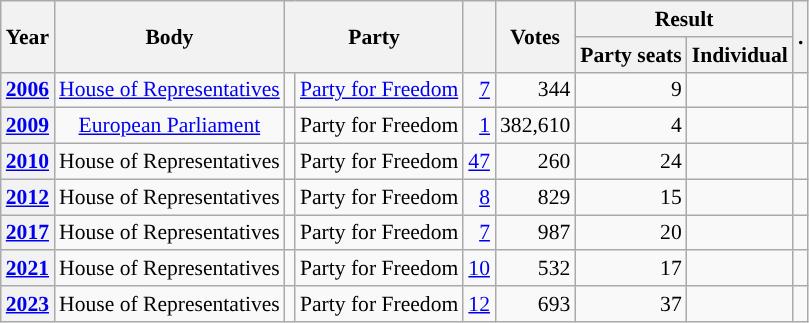<table class="wikitable plainrowheaders sortable" border=2 cellpadding=4 cellspacing=0 style="border: 1px #aaa solid; font-size: 90%; text-align:center;">
<tr>
<th scope="col" rowspan=2>Year</th>
<th scope="col" rowspan=2>Body</th>
<th scope="col" colspan=2 rowspan=2>Party</th>
<th scope="col" rowspan=2></th>
<th scope="col" rowspan=2>Votes</th>
<th scope="colgroup" colspan=2>Result</th>
<th scope="col" rowspan=2 class="unsortable">.</th>
</tr>
<tr>
<th scope="col">Party seats</th>
<th scope="col">Individual</th>
</tr>
<tr>
<th scope="row"><a href='#'>2006</a></th>
<td><a href='#'>House of Representatives</a></td>
<td style="background-color:"></td>
<td><a href='#'>Party for Freedom</a></td>
<td style=text-align:right><a href='#'>7</a></td>
<td style=text-align:right>344</td>
<td style=text-align:right>9</td>
<td></td>
<td></td>
</tr>
<tr>
<th scope="row"><a href='#'>2009</a></th>
<td><a href='#'>European Parliament</a></td>
<td style="background-color:"></td>
<td>Party for Freedom</td>
<td style=text-align:right><a href='#'>1</a></td>
<td style=text-align:right>382,610</td>
<td style=text-align:right>4</td>
<td></td>
<td></td>
</tr>
<tr>
<th scope="row"><a href='#'>2010</a></th>
<td>House of Representatives</td>
<td style="background-color:"></td>
<td>Party for Freedom</td>
<td style=text-align:right><a href='#'>47</a></td>
<td style=text-align:right>260</td>
<td style=text-align:right>24</td>
<td></td>
<td></td>
</tr>
<tr>
<th scope="row"><a href='#'>2012</a></th>
<td>House of Representatives</td>
<td style="background-color:"></td>
<td>Party for Freedom</td>
<td style=text-align:right><a href='#'>8</a></td>
<td style=text-align:right>829</td>
<td style=text-align:right>15</td>
<td></td>
<td></td>
</tr>
<tr>
<th scope="row"><a href='#'>2017</a></th>
<td>House of Representatives</td>
<td style="background-color:"></td>
<td>Party for Freedom</td>
<td style=text-align:right><a href='#'>7</a></td>
<td style=text-align:right>987</td>
<td style=text-align:right>20</td>
<td></td>
<td></td>
</tr>
<tr>
<th scope="row"><a href='#'>2021</a></th>
<td>House of Representatives</td>
<td style="background-color:"></td>
<td>Party for Freedom</td>
<td style=text-align:right><a href='#'>10</a></td>
<td style=text-align:right>532</td>
<td style=text-align:right>17</td>
<td></td>
<td></td>
</tr>
<tr>
<th scope="row"><a href='#'>2023</a></th>
<td>House of Representatives</td>
<td style="background-color:"></td>
<td>Party for Freedom</td>
<td style=text-align:right><a href='#'>12</a></td>
<td style=text-align:right>693</td>
<td style=text-align:right>37</td>
<td></td>
<td></td>
</tr>
</table>
